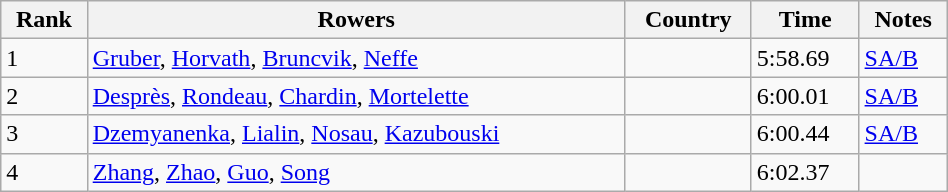<table class="wikitable sortable" width=50%>
<tr>
<th>Rank</th>
<th>Rowers</th>
<th>Country</th>
<th>Time</th>
<th>Notes</th>
</tr>
<tr>
<td>1</td>
<td><a href='#'>Gruber</a>, <a href='#'>Horvath</a>, <a href='#'>Bruncvik</a>, <a href='#'>Neffe</a></td>
<td></td>
<td>5:58.69</td>
<td><a href='#'>SA/B</a></td>
</tr>
<tr>
<td>2</td>
<td><a href='#'>Desprès</a>, <a href='#'>Rondeau</a>, <a href='#'>Chardin</a>, <a href='#'>Mortelette</a></td>
<td></td>
<td>6:00.01</td>
<td><a href='#'>SA/B</a></td>
</tr>
<tr>
<td>3</td>
<td><a href='#'>Dzemyanenka</a>, <a href='#'>Lialin</a>, <a href='#'>Nosau</a>, <a href='#'>Kazubouski</a></td>
<td></td>
<td>6:00.44</td>
<td><a href='#'>SA/B</a></td>
</tr>
<tr>
<td>4</td>
<td><a href='#'>Zhang</a>, <a href='#'>Zhao</a>, <a href='#'>Guo</a>, <a href='#'>Song</a></td>
<td></td>
<td>6:02.37</td>
<td></td>
</tr>
</table>
